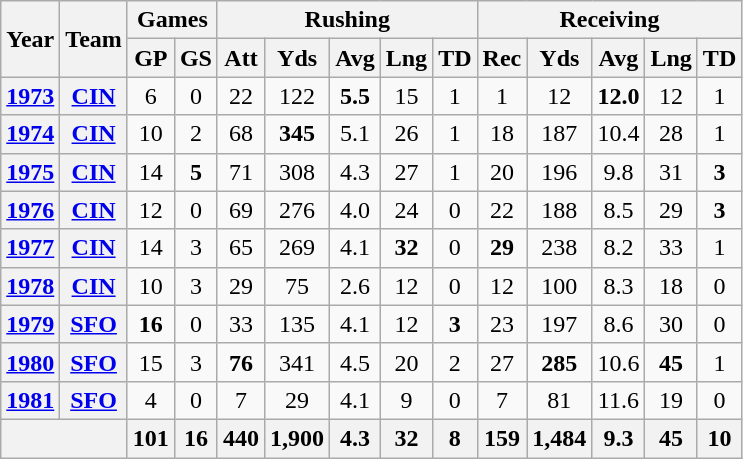<table class="wikitable" style="text-align:center;">
<tr>
<th rowspan="2">Year</th>
<th rowspan="2">Team</th>
<th colspan="2">Games</th>
<th colspan="5">Rushing</th>
<th colspan="5">Receiving</th>
</tr>
<tr>
<th>GP</th>
<th>GS</th>
<th>Att</th>
<th>Yds</th>
<th>Avg</th>
<th>Lng</th>
<th>TD</th>
<th>Rec</th>
<th>Yds</th>
<th>Avg</th>
<th>Lng</th>
<th>TD</th>
</tr>
<tr>
<th><a href='#'>1973</a></th>
<th><a href='#'>CIN</a></th>
<td>6</td>
<td>0</td>
<td>22</td>
<td>122</td>
<td><strong>5.5</strong></td>
<td>15</td>
<td>1</td>
<td>1</td>
<td>12</td>
<td><strong>12.0</strong></td>
<td>12</td>
<td>1</td>
</tr>
<tr>
<th><a href='#'>1974</a></th>
<th><a href='#'>CIN</a></th>
<td>10</td>
<td>2</td>
<td>68</td>
<td><strong>345</strong></td>
<td>5.1</td>
<td>26</td>
<td>1</td>
<td>18</td>
<td>187</td>
<td>10.4</td>
<td>28</td>
<td>1</td>
</tr>
<tr>
<th><a href='#'>1975</a></th>
<th><a href='#'>CIN</a></th>
<td>14</td>
<td><strong>5</strong></td>
<td>71</td>
<td>308</td>
<td>4.3</td>
<td>27</td>
<td>1</td>
<td>20</td>
<td>196</td>
<td>9.8</td>
<td>31</td>
<td><strong>3</strong></td>
</tr>
<tr>
<th><a href='#'>1976</a></th>
<th><a href='#'>CIN</a></th>
<td>12</td>
<td>0</td>
<td>69</td>
<td>276</td>
<td>4.0</td>
<td>24</td>
<td>0</td>
<td>22</td>
<td>188</td>
<td>8.5</td>
<td>29</td>
<td><strong>3</strong></td>
</tr>
<tr>
<th><a href='#'>1977</a></th>
<th><a href='#'>CIN</a></th>
<td>14</td>
<td>3</td>
<td>65</td>
<td>269</td>
<td>4.1</td>
<td><strong>32</strong></td>
<td>0</td>
<td><strong>29</strong></td>
<td>238</td>
<td>8.2</td>
<td>33</td>
<td>1</td>
</tr>
<tr>
<th><a href='#'>1978</a></th>
<th><a href='#'>CIN</a></th>
<td>10</td>
<td>3</td>
<td>29</td>
<td>75</td>
<td>2.6</td>
<td>12</td>
<td>0</td>
<td>12</td>
<td>100</td>
<td>8.3</td>
<td>18</td>
<td>0</td>
</tr>
<tr>
<th><a href='#'>1979</a></th>
<th><a href='#'>SFO</a></th>
<td><strong>16</strong></td>
<td>0</td>
<td>33</td>
<td>135</td>
<td>4.1</td>
<td>12</td>
<td><strong>3</strong></td>
<td>23</td>
<td>197</td>
<td>8.6</td>
<td>30</td>
<td>0</td>
</tr>
<tr>
<th><a href='#'>1980</a></th>
<th><a href='#'>SFO</a></th>
<td>15</td>
<td>3</td>
<td><strong>76</strong></td>
<td>341</td>
<td>4.5</td>
<td>20</td>
<td>2</td>
<td>27</td>
<td><strong>285</strong></td>
<td>10.6</td>
<td><strong>45</strong></td>
<td>1</td>
</tr>
<tr>
<th><a href='#'>1981</a></th>
<th><a href='#'>SFO</a></th>
<td>4</td>
<td>0</td>
<td>7</td>
<td>29</td>
<td>4.1</td>
<td>9</td>
<td>0</td>
<td>7</td>
<td>81</td>
<td>11.6</td>
<td>19</td>
<td>0</td>
</tr>
<tr>
<th colspan="2"></th>
<th>101</th>
<th>16</th>
<th>440</th>
<th>1,900</th>
<th>4.3</th>
<th>32</th>
<th>8</th>
<th>159</th>
<th>1,484</th>
<th>9.3</th>
<th>45</th>
<th>10</th>
</tr>
</table>
